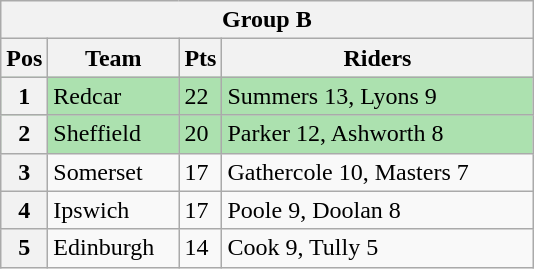<table class="wikitable">
<tr>
<th colspan="4">Group B</th>
</tr>
<tr>
<th width=20>Pos</th>
<th width=80>Team</th>
<th width=20>Pts</th>
<th width=200>Riders</th>
</tr>
<tr style="background:#ACE1AF;">
<th>1</th>
<td>Redcar</td>
<td>22</td>
<td>Summers 13, Lyons 9</td>
</tr>
<tr style="background:#ACE1AF;">
<th>2</th>
<td>Sheffield</td>
<td>20</td>
<td>Parker 12, Ashworth 8</td>
</tr>
<tr>
<th>3</th>
<td>Somerset</td>
<td>17</td>
<td>Gathercole 10, Masters 7</td>
</tr>
<tr>
<th>4</th>
<td>Ipswich</td>
<td>17</td>
<td>Poole 9, Doolan 8</td>
</tr>
<tr>
<th>5</th>
<td>Edinburgh</td>
<td>14</td>
<td>Cook 9, Tully 5</td>
</tr>
</table>
